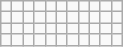<table class="wikitable">
<tr>
<td></td>
<td><strong></strong></td>
<td><strong></strong></td>
<td><strong></strong></td>
<td><strong></strong></td>
<td><strong></strong></td>
<td><strong></strong></td>
<td><strong></strong></td>
<td><strong></strong></td>
<td><strong></strong></td>
<td><strong></strong></td>
</tr>
<tr>
<td><strong></strong></td>
<td></td>
<td></td>
<td></td>
<td></td>
<td></td>
<td></td>
<td></td>
<td></td>
<td></td>
<td></td>
</tr>
<tr>
<td><strong></strong></td>
<td></td>
<td></td>
<td></td>
<td></td>
<td></td>
<td></td>
<td></td>
<td></td>
<td></td>
<td></td>
</tr>
<tr>
<td><strong></strong></td>
<td></td>
<td></td>
<td></td>
<td></td>
<td></td>
<td></td>
<td></td>
<td></td>
<td></td>
<td></td>
</tr>
</table>
